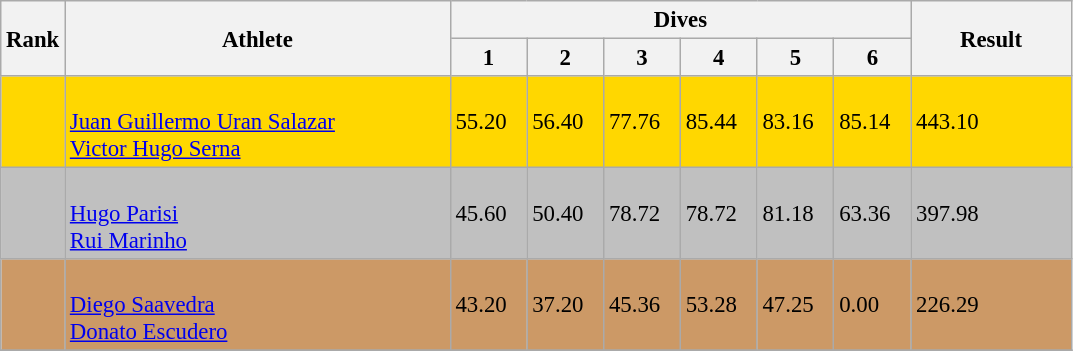<table class="wikitable" style="font-size:95%" style="width:35em;" style="text-align:center">
<tr>
<th rowspan=2>Rank</th>
<th rowspan=2 width=250>Athlete</th>
<th colspan=6 width=300>Dives</th>
<th rowspan=2 width=100>Result</th>
</tr>
<tr>
<th>1</th>
<th>2</th>
<th>3</th>
<th>4</th>
<th>5</th>
<th>6</th>
</tr>
<tr bgcolor=gold>
<td></td>
<td align=left><br><a href='#'>Juan Guillermo Uran Salazar</a><br><a href='#'>Victor Hugo Serna</a></td>
<td>55.20</td>
<td>56.40</td>
<td>77.76</td>
<td>85.44</td>
<td>83.16</td>
<td>85.14</td>
<td>443.10</td>
</tr>
<tr bgcolor=silver>
<td></td>
<td align=left><br><a href='#'>Hugo Parisi</a><br><a href='#'>Rui Marinho</a></td>
<td>45.60</td>
<td>50.40</td>
<td>78.72</td>
<td>78.72</td>
<td>81.18</td>
<td>63.36</td>
<td>397.98</td>
</tr>
<tr bgcolor=cc9966>
<td></td>
<td align=left><br><a href='#'>Diego Saavedra</a><br><a href='#'>Donato Escudero</a></td>
<td>43.20</td>
<td>37.20</td>
<td>45.36</td>
<td>53.28</td>
<td>47.25</td>
<td>0.00</td>
<td>226.29</td>
</tr>
<tr>
</tr>
</table>
